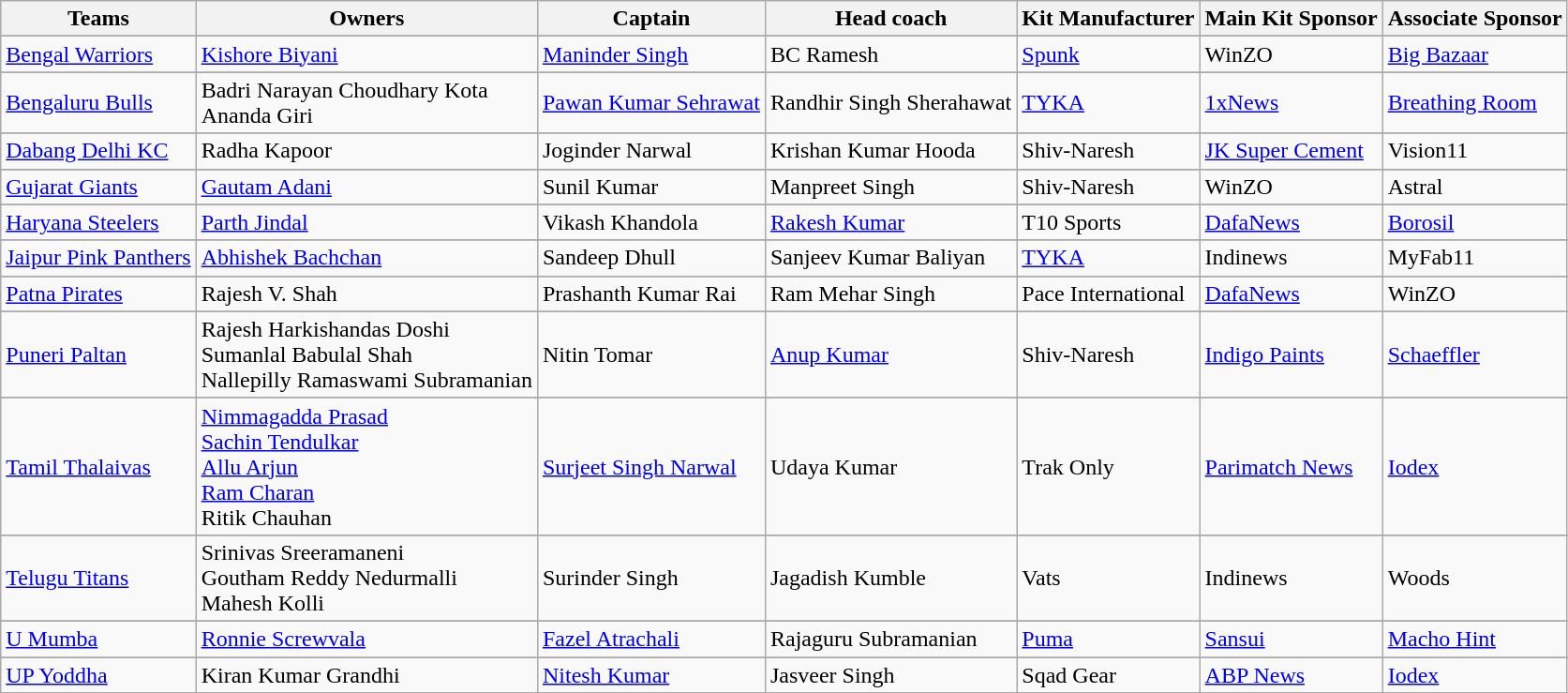<table class="wikitable sortable" style="text-align:left;">
<tr>
<th>Teams</th>
<th>Owners</th>
<th>Captain</th>
<th>Head coach</th>
<th>Kit Manufacturer</th>
<th>Main Kit Sponsor</th>
<th>Associate Sponsor</th>
</tr>
<tr>
</tr>
<tr align=left>
<td><a href='#'>Bengal Warriors</a></td>
<td><a href='#'>Kishore Biyani</a></td>
<td> <a href='#'>Maninder Singh</a></td>
<td> BC Ramesh</td>
<td><a href='#'>Spunk</a></td>
<td>WinZO</td>
<td><a href='#'>Big Bazaar</a></td>
</tr>
<tr>
</tr>
<tr align=left>
<td><a href='#'>Bengaluru Bulls</a></td>
<td>Badri Narayan Choudhary Kota<br>Ananda Giri</td>
<td> <a href='#'>Pawan Kumar Sehrawat</a></td>
<td> Randhir Singh Sherahawat</td>
<td><a href='#'>TYKA</a></td>
<td><a href='#'>1xNews</a></td>
<td><a href='#'>Breathing Room</a></td>
</tr>
<tr>
</tr>
<tr align=left>
<td><a href='#'>Dabang Delhi KC</a></td>
<td>Radha Kapoor</td>
<td> Joginder Narwal</td>
<td> Krishan Kumar Hooda</td>
<td>Shiv-Naresh</td>
<td><a href='#'>JK Super Cement</a></td>
<td>Vision11</td>
</tr>
<tr>
</tr>
<tr align=left>
<td><a href='#'>Gujarat Giants</a></td>
<td><a href='#'>Gautam Adani</a></td>
<td> Sunil Kumar</td>
<td> Manpreet Singh</td>
<td>Shiv-Naresh</td>
<td>WinZO</td>
<td>Astral</td>
</tr>
<tr>
</tr>
<tr align=left>
<td><a href='#'>Haryana Steelers</a></td>
<td><a href='#'>Parth Jindal</a></td>
<td> Vikash Khandola</td>
<td> <a href='#'>Rakesh Kumar</a></td>
<td>T10 Sports</td>
<td><a href='#'>DafaNews</a></td>
<td><a href='#'>Borosil</a></td>
</tr>
<tr>
</tr>
<tr align=left>
<td><a href='#'>Jaipur Pink Panthers</a></td>
<td><a href='#'>Abhishek Bachchan</a></td>
<td> Sandeep Dhull</td>
<td> Sanjeev Kumar Baliyan</td>
<td><a href='#'>TYKA</a></td>
<td>Indinews</td>
<td>MyFab11</td>
</tr>
<tr>
</tr>
<tr align=left>
<td><a href='#'>Patna Pirates</a></td>
<td>Rajesh V. Shah</td>
<td> Prashanth Kumar Rai</td>
<td> Ram Mehar Singh</td>
<td>Pace International</td>
<td><a href='#'>DafaNews</a></td>
<td>WinZO</td>
</tr>
<tr>
</tr>
<tr align=left>
<td><a href='#'>Puneri Paltan</a></td>
<td>Rajesh Harkishandas Doshi<br>Sumanlal Babulal Shah<br>Nallepilly Ramaswami Subramanian</td>
<td> Nitin Tomar</td>
<td> <a href='#'>Anup Kumar</a></td>
<td>Shiv-Naresh</td>
<td><a href='#'>Indigo Paints</a></td>
<td><a href='#'>Schaeffler</a></td>
</tr>
<tr>
</tr>
<tr align=left>
<td><a href='#'>Tamil Thalaivas</a></td>
<td><a href='#'>Nimmagadda Prasad</a><br><a href='#'>Sachin Tendulkar</a><br><a href='#'>Allu Arjun</a><br><a href='#'>Ram Charan</a><br>Ritik Chauhan</td>
<td> <a href='#'>Surjeet Singh Narwal</a></td>
<td> Udaya Kumar</td>
<td>Trak Only</td>
<td><a href='#'>Parimatch News</a></td>
<td><a href='#'>Iodex</a></td>
</tr>
<tr>
</tr>
<tr align=left>
<td><a href='#'>Telugu Titans</a></td>
<td>Srinivas Sreeramaneni<br>Goutham Reddy Nedurmalli<br>Mahesh Kolli</td>
<td> Surinder Singh</td>
<td> Jagadish Kumble</td>
<td>Vats</td>
<td>Indinews</td>
<td>Woods</td>
</tr>
<tr>
</tr>
<tr align=left>
<td><a href='#'>U Mumba</a></td>
<td><a href='#'>Ronnie Screwvala</a></td>
<td> <a href='#'>Fazel Atrachali</a></td>
<td> Rajaguru Subramanian</td>
<td><a href='#'>Puma</a></td>
<td><a href='#'>Sansui</a></td>
<td><a href='#'>Macho Hint</a></td>
</tr>
<tr>
</tr>
<tr align=left>
<td><a href='#'>UP Yoddha</a></td>
<td>Kiran Kumar Grandhi</td>
<td> <a href='#'>Nitesh Kumar</a></td>
<td> Jasveer Singh</td>
<td>Sqad Gear</td>
<td><a href='#'>ABP News</a></td>
<td><a href='#'>Iodex</a></td>
</tr>
</table>
